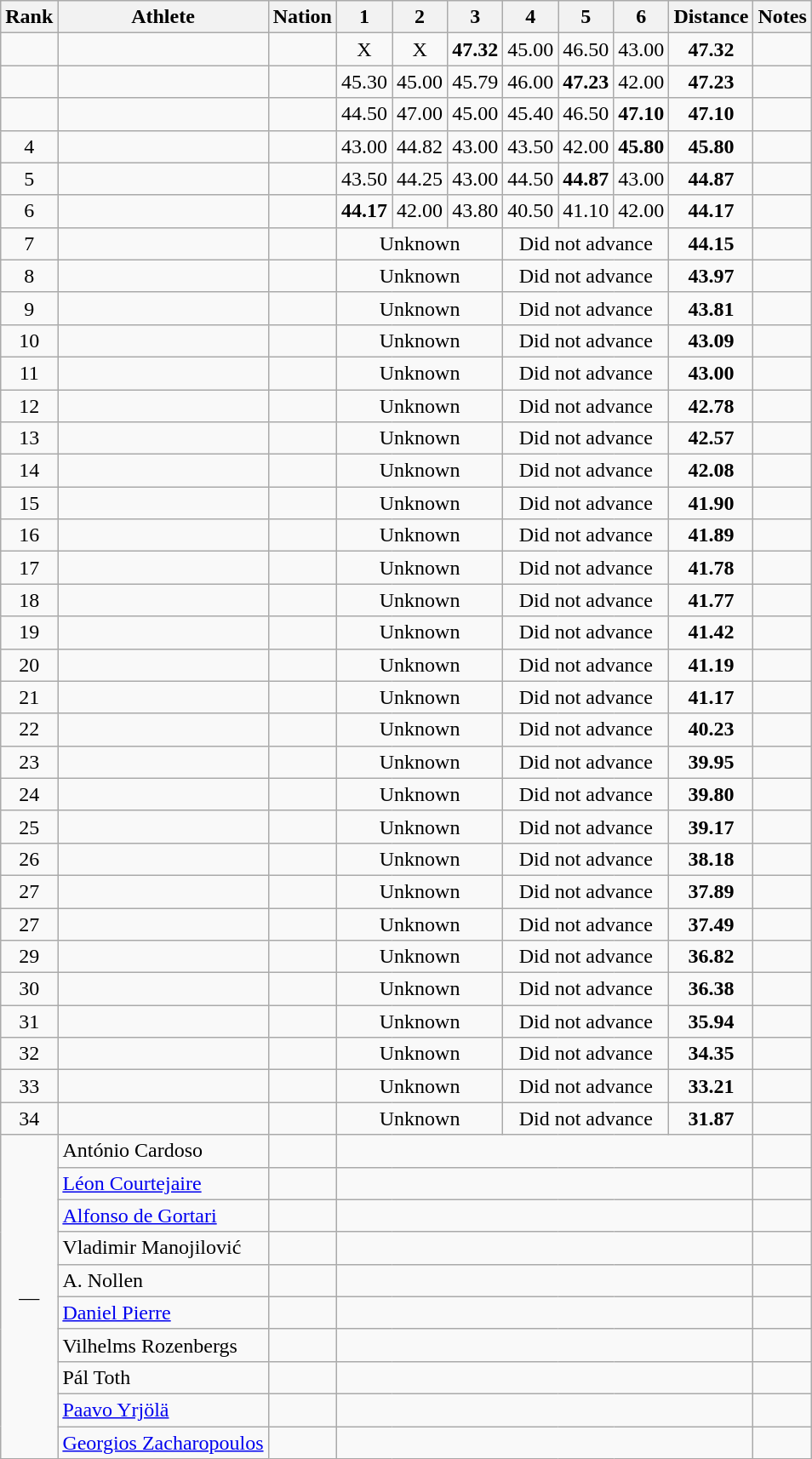<table class="wikitable sortable" style="text-align:center">
<tr>
<th data-sort-type=number>Rank</th>
<th>Athlete</th>
<th>Nation</th>
<th data-sort-type=number>1</th>
<th data-sort-type=number>2</th>
<th data-sort-type=number>3</th>
<th data-sort-type=number>4</th>
<th data-sort-type=number>5</th>
<th data-sort-type=number>6</th>
<th data-sort-type=number>Distance</th>
<th>Notes</th>
</tr>
<tr>
<td></td>
<td align=left></td>
<td align=left></td>
<td data-sort-value=1.00>X</td>
<td data-sort-value=1.00>X</td>
<td><strong>47.32</strong> </td>
<td>45.00</td>
<td>46.50</td>
<td>43.00</td>
<td><strong>47.32</strong></td>
<td></td>
</tr>
<tr>
<td></td>
<td align=left></td>
<td align=left></td>
<td>45.30</td>
<td>45.00</td>
<td>45.79</td>
<td>46.00</td>
<td><strong>47.23</strong></td>
<td>42.00</td>
<td><strong>47.23</strong></td>
<td></td>
</tr>
<tr>
<td></td>
<td align=left></td>
<td align=left></td>
<td>44.50</td>
<td>47.00 </td>
<td>45.00</td>
<td>45.40</td>
<td>46.50</td>
<td><strong>47.10</strong></td>
<td><strong>47.10</strong></td>
<td></td>
</tr>
<tr>
<td>4</td>
<td align=left></td>
<td align=left></td>
<td>43.00</td>
<td>44.82</td>
<td>43.00</td>
<td>43.50</td>
<td>42.00</td>
<td><strong>45.80</strong></td>
<td><strong>45.80</strong></td>
<td></td>
</tr>
<tr>
<td>5</td>
<td align=left></td>
<td align=left></td>
<td>43.50</td>
<td>44.25</td>
<td>43.00</td>
<td>44.50</td>
<td><strong>44.87</strong></td>
<td>43.00</td>
<td><strong>44.87</strong></td>
<td></td>
</tr>
<tr>
<td>6</td>
<td align=left></td>
<td align=left></td>
<td><strong>44.17</strong></td>
<td>42.00</td>
<td>43.80</td>
<td>40.50</td>
<td>41.10</td>
<td>42.00</td>
<td><strong>44.17</strong></td>
<td></td>
</tr>
<tr>
<td>7</td>
<td align=left></td>
<td align=left></td>
<td colspan=3 data-sort-value=44.15>Unknown</td>
<td colspan=3 data-sort-value=0.00>Did not advance</td>
<td><strong>44.15</strong></td>
<td></td>
</tr>
<tr>
<td>8</td>
<td align=left></td>
<td align=left></td>
<td colspan=3 data-sort-value=43.97>Unknown</td>
<td colspan=3 data-sort-value=0.00>Did not advance</td>
<td><strong>43.97</strong></td>
<td></td>
</tr>
<tr>
<td>9</td>
<td align=left></td>
<td align=left></td>
<td colspan=3 data-sort-value=43.81>Unknown</td>
<td colspan=3 data-sort-value=0.00>Did not advance</td>
<td><strong>43.81</strong></td>
<td></td>
</tr>
<tr>
<td>10</td>
<td align=left></td>
<td align=left></td>
<td colspan=3 data-sort-value=43.09>Unknown</td>
<td colspan=3 data-sort-value=0.00>Did not advance</td>
<td><strong>43.09</strong></td>
<td></td>
</tr>
<tr>
<td>11</td>
<td align=left></td>
<td align=left></td>
<td colspan=3 data-sort-value=43.00>Unknown</td>
<td colspan=3 data-sort-value=0.00>Did not advance</td>
<td><strong>43.00</strong></td>
<td></td>
</tr>
<tr>
<td>12</td>
<td align=left></td>
<td align=left></td>
<td colspan=3 data-sort-value=42.78>Unknown</td>
<td colspan=3 data-sort-value=0.00>Did not advance</td>
<td><strong>42.78</strong></td>
<td></td>
</tr>
<tr>
<td>13</td>
<td align=left></td>
<td align=left></td>
<td colspan=3 data-sort-value=42.57>Unknown</td>
<td colspan=3 data-sort-value=0.00>Did not advance</td>
<td><strong>42.57</strong></td>
<td></td>
</tr>
<tr>
<td>14</td>
<td align=left></td>
<td align=left></td>
<td colspan=3 data-sort-value=42.08>Unknown</td>
<td colspan=3 data-sort-value=0.00>Did not advance</td>
<td><strong>42.08</strong></td>
<td></td>
</tr>
<tr>
<td>15</td>
<td align=left></td>
<td align=left></td>
<td colspan=3 data-sort-value=41.90>Unknown</td>
<td colspan=3 data-sort-value=0.00>Did not advance</td>
<td><strong>41.90</strong></td>
<td></td>
</tr>
<tr>
<td>16</td>
<td align=left></td>
<td align=left></td>
<td colspan=3 data-sort-value=41.89>Unknown</td>
<td colspan=3 data-sort-value=0.00>Did not advance</td>
<td><strong>41.89</strong></td>
<td></td>
</tr>
<tr>
<td>17</td>
<td align=left></td>
<td align=left></td>
<td colspan=3 data-sort-value=41.78>Unknown</td>
<td colspan=3 data-sort-value=0.00>Did not advance</td>
<td><strong>41.78</strong></td>
<td></td>
</tr>
<tr>
<td>18</td>
<td align=left></td>
<td align=left></td>
<td colspan=3 data-sort-value=41.77>Unknown</td>
<td colspan=3 data-sort-value=0.00>Did not advance</td>
<td><strong>41.77</strong></td>
<td></td>
</tr>
<tr>
<td>19</td>
<td align=left></td>
<td align=left></td>
<td colspan=3 data-sort-value=41.42>Unknown</td>
<td colspan=3 data-sort-value=0.00>Did not advance</td>
<td><strong>41.42</strong></td>
<td></td>
</tr>
<tr>
<td>20</td>
<td align=left></td>
<td align=left></td>
<td colspan=3 data-sort-value=41.19>Unknown</td>
<td colspan=3 data-sort-value=0.00>Did not advance</td>
<td><strong>41.19</strong></td>
<td></td>
</tr>
<tr>
<td>21</td>
<td align=left></td>
<td align=left></td>
<td colspan=3 data-sort-value=41.17>Unknown</td>
<td colspan=3 data-sort-value=0.00>Did not advance</td>
<td><strong>41.17</strong></td>
<td></td>
</tr>
<tr>
<td>22</td>
<td align=left></td>
<td align=left></td>
<td colspan=3 data-sort-value=40.23>Unknown</td>
<td colspan=3 data-sort-value=0.00>Did not advance</td>
<td><strong>40.23</strong></td>
<td></td>
</tr>
<tr>
<td>23</td>
<td align=left></td>
<td align=left></td>
<td colspan=3 data-sort-value=39.95>Unknown</td>
<td colspan=3 data-sort-value=0.00>Did not advance</td>
<td><strong>39.95</strong></td>
<td></td>
</tr>
<tr>
<td>24</td>
<td align=left></td>
<td align=left></td>
<td colspan=3 data-sort-value=39.80>Unknown</td>
<td colspan=3 data-sort-value=0.00>Did not advance</td>
<td><strong>39.80</strong></td>
<td></td>
</tr>
<tr>
<td>25</td>
<td align=left></td>
<td align=left></td>
<td colspan=3 data-sort-value=39.17>Unknown</td>
<td colspan=3 data-sort-value=0.00>Did not advance</td>
<td><strong>39.17</strong></td>
<td></td>
</tr>
<tr>
<td>26</td>
<td align=left></td>
<td align=left></td>
<td colspan=3 data-sort-value=38.18>Unknown</td>
<td colspan=3 data-sort-value=0.00>Did not advance</td>
<td><strong>38.18</strong></td>
<td></td>
</tr>
<tr>
<td>27</td>
<td align=left></td>
<td align=left></td>
<td colspan=3 data-sort-value=37.89>Unknown</td>
<td colspan=3 data-sort-value=0.00>Did not advance</td>
<td><strong>37.89</strong></td>
<td></td>
</tr>
<tr>
<td>27</td>
<td align=left></td>
<td align=left></td>
<td colspan=3 data-sort-value=37.49>Unknown</td>
<td colspan=3 data-sort-value=0.00>Did not advance</td>
<td><strong>37.49</strong></td>
<td></td>
</tr>
<tr>
<td>29</td>
<td align=left></td>
<td align=left></td>
<td colspan=3 data-sort-value=36.82>Unknown</td>
<td colspan=3 data-sort-value=0.00>Did not advance</td>
<td><strong>36.82</strong></td>
<td></td>
</tr>
<tr>
<td>30</td>
<td align=left></td>
<td align=left></td>
<td colspan=3 data-sort-value=36.38>Unknown</td>
<td colspan=3 data-sort-value=0.00>Did not advance</td>
<td><strong>36.38</strong></td>
<td></td>
</tr>
<tr>
<td>31</td>
<td align=left></td>
<td align=left></td>
<td colspan=3 data-sort-value=35.94>Unknown</td>
<td colspan=3 data-sort-value=0.00>Did not advance</td>
<td><strong>35.94</strong></td>
<td></td>
</tr>
<tr>
<td>32</td>
<td align=left></td>
<td align=left></td>
<td colspan=3 data-sort-value=34.35>Unknown</td>
<td colspan=3 data-sort-value=0.00>Did not advance</td>
<td><strong>34.35</strong></td>
<td></td>
</tr>
<tr>
<td>33</td>
<td align=left></td>
<td align=left></td>
<td colspan=3 data-sort-value=33.21>Unknown</td>
<td colspan=3 data-sort-value=0.00>Did not advance</td>
<td><strong>33.21</strong></td>
<td></td>
</tr>
<tr>
<td>34</td>
<td align=left></td>
<td align=left></td>
<td colspan=3 data-sort-value=31.87>Unknown</td>
<td colspan=3 data-sort-value=0.00>Did not advance</td>
<td><strong>31.87</strong></td>
<td></td>
</tr>
<tr>
<td rowspan=10 data-sort-value=35>—</td>
<td align=left data-sort-value="Cardoso, António">António Cardoso</td>
<td align=left></td>
<td colspan=7 data-sort-value=0.00></td>
<td></td>
</tr>
<tr>
<td align=left data-sort-value="Courtejaire, Léon"><a href='#'>Léon Courtejaire</a></td>
<td align=left></td>
<td colspan=7 data-sort-value=0.00></td>
<td></td>
</tr>
<tr>
<td align=left data-sort-value="Gortari, Alfonso de"><a href='#'>Alfonso de Gortari</a></td>
<td align=left></td>
<td colspan=7 data-sort-value=0.00></td>
<td></td>
</tr>
<tr>
<td align=left data-sort-value="Manojilović, Vladimir">Vladimir Manojilović</td>
<td align=left></td>
<td colspan=7 data-sort-value=0.00></td>
<td></td>
</tr>
<tr>
<td align=left data-sort-value="Nollen, A.">A. Nollen</td>
<td align=left></td>
<td colspan=7 data-sort-value=0.00></td>
<td></td>
</tr>
<tr>
<td align=left data-sort-value="Pierre, Daniel"><a href='#'>Daniel Pierre</a></td>
<td align=left></td>
<td colspan=7 data-sort-value=0.00></td>
<td></td>
</tr>
<tr>
<td align=left data-sort-value="Rozenbergs, Vilhelms">Vilhelms Rozenbergs</td>
<td align=left></td>
<td colspan=7 data-sort-value=0.00></td>
<td></td>
</tr>
<tr>
<td align=left data-sort-value="Toth, Pál">Pál Toth</td>
<td align=left></td>
<td colspan=7 data-sort-value=0.00></td>
<td></td>
</tr>
<tr>
<td align=left data-sort-value="Yrjölä, Paavo"><a href='#'>Paavo Yrjölä</a></td>
<td align=left></td>
<td colspan=7 data-sort-value=0.00></td>
<td></td>
</tr>
<tr>
<td align=left data-sort-value="Zacharopoulos, Georgios"><a href='#'>Georgios Zacharopoulos</a></td>
<td align=left></td>
<td colspan=7 data-sort-value=0.00></td>
<td></td>
</tr>
</table>
